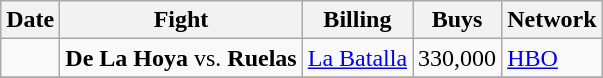<table class="wikitable">
<tr>
<th>Date</th>
<th>Fight</th>
<th>Billing</th>
<th>Buys</th>
<th>Network</th>
</tr>
<tr>
<td></td>
<td><strong>De La Hoya</strong> vs. <strong>Ruelas</strong></td>
<td><a href='#'>La Batalla</a></td>
<td>330,000</td>
<td><a href='#'>HBO</a></td>
</tr>
<tr>
</tr>
</table>
